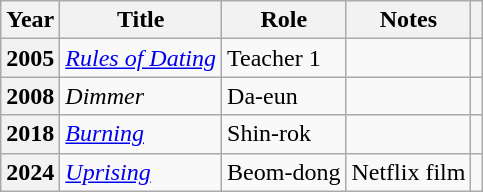<table class="wikitable plainrowheaders sortable">
<tr>
<th scope="col">Year</th>
<th scope="col">Title</th>
<th scope="col">Role</th>
<th scope="col">Notes</th>
<th scope="col" class="unsortable"></th>
</tr>
<tr>
<th scope="row">2005</th>
<td><em><a href='#'>Rules of Dating</a></em></td>
<td>Teacher 1</td>
<td></td>
<td style="text-align:center"></td>
</tr>
<tr>
<th scope="row">2008</th>
<td><em>Dimmer</em></td>
<td>Da-eun</td>
<td></td>
<td style="text-align:center"></td>
</tr>
<tr>
<th scope="row">2018</th>
<td><em><a href='#'>Burning</a></em></td>
<td>Shin-rok</td>
<td></td>
<td style="text-align:center"></td>
</tr>
<tr>
<th scope="row">2024</th>
<td><em><a href='#'>Uprising</a></em></td>
<td>Beom-dong</td>
<td>Netflix film</td>
<td style="text-align:center"></td>
</tr>
</table>
